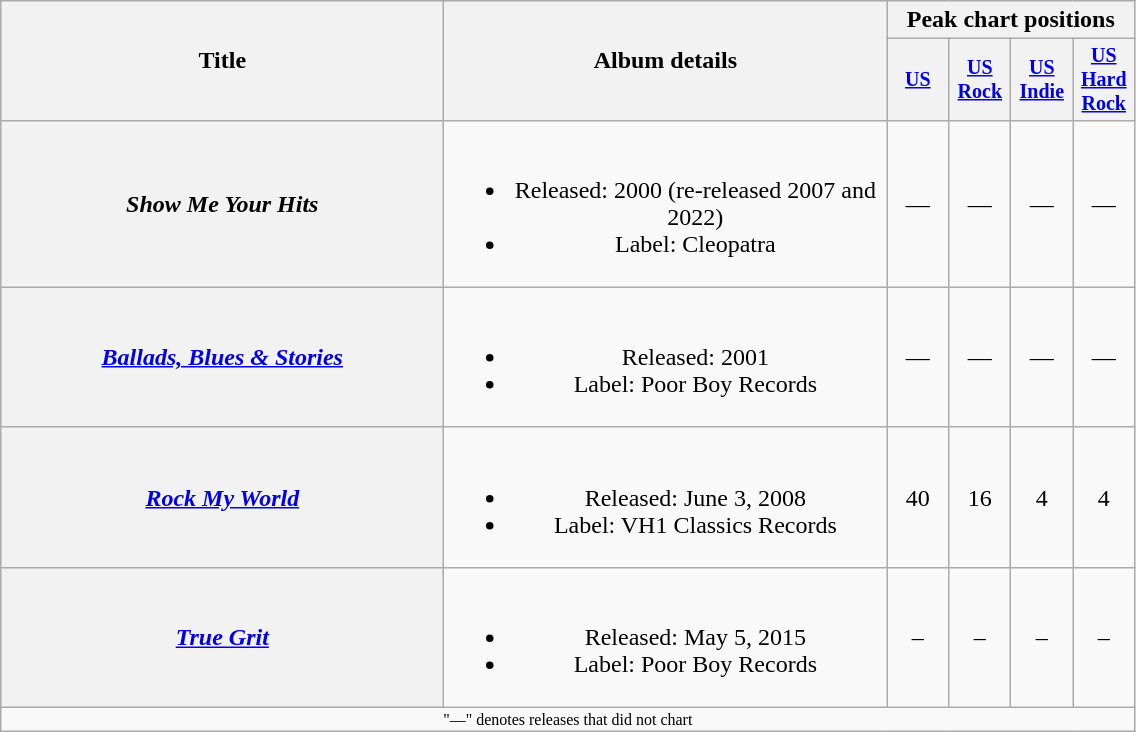<table class="wikitable plainrowheaders" style="text-align:center;">
<tr>
<th rowspan="2" style="width:18em;">Title</th>
<th rowspan="2" style="width:18em;">Album details</th>
<th colspan="4">Peak chart positions</th>
</tr>
<tr style="font-size:smaller">
<th style="width:35px;"><a href='#'>US</a><br></th>
<th style="width:35px;"><a href='#'>US Rock</a><br></th>
<th style="width:35px;"><a href='#'>US Indie</a><br></th>
<th style="width:35px;"><a href='#'>US Hard Rock</a><br></th>
</tr>
<tr>
<th scope="row"><em>Show Me Your Hits</em></th>
<td><br><ul><li>Released: 2000 (re-released 2007 and 2022)</li><li>Label: Cleopatra</li></ul></td>
<td>—</td>
<td>—</td>
<td>—</td>
<td>—</td>
</tr>
<tr>
<th scope="row"><em><a href='#'>Ballads, Blues & Stories</a></em></th>
<td><br><ul><li>Released: 2001</li><li>Label: Poor Boy Records</li></ul></td>
<td>—</td>
<td>—</td>
<td>—</td>
<td>—</td>
</tr>
<tr>
<th scope="row"><em><a href='#'>Rock My World</a></em></th>
<td><br><ul><li>Released: June 3, 2008</li><li>Label: VH1 Classics Records</li></ul></td>
<td>40</td>
<td>16</td>
<td>4</td>
<td>4</td>
</tr>
<tr>
<th scope="row"><em><a href='#'>True Grit</a></em></th>
<td><br><ul><li>Released: May 5, 2015</li><li>Label: Poor Boy Records</li></ul></td>
<td>–</td>
<td>–</td>
<td>–</td>
<td>–</td>
</tr>
<tr>
<td colspan="6" style="font-size:8pt">"—" denotes releases that did not chart</td>
</tr>
</table>
